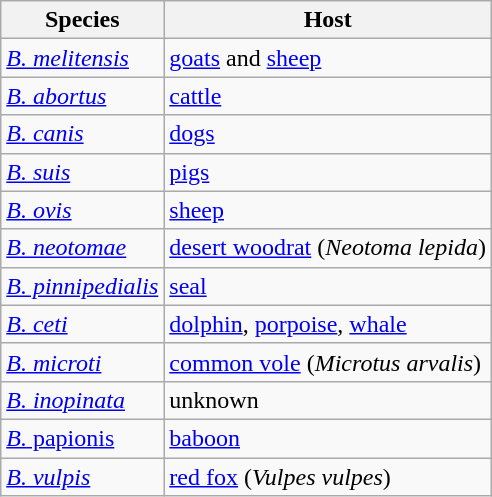<table class="wikitable">
<tr>
<th>Species</th>
<th>Host</th>
</tr>
<tr>
<td><em><a href='#'>B. melitensis</a></em></td>
<td><a href='#'>goats</a> and <a href='#'>sheep</a></td>
</tr>
<tr>
<td><em><a href='#'>B. abortus</a></em></td>
<td><a href='#'>cattle</a></td>
</tr>
<tr>
<td><em><a href='#'>B. canis</a></em></td>
<td><a href='#'>dogs</a></td>
</tr>
<tr>
<td><em><a href='#'>B. suis</a></em></td>
<td><a href='#'>pigs</a></td>
</tr>
<tr>
<td><em><a href='#'>B. ovis</a></em></td>
<td><a href='#'>sheep</a></td>
</tr>
<tr>
<td><em><a href='#'>B. neotomae</a></em></td>
<td><a href='#'>desert woodrat</a> (<em>Neotoma lepida</em>)</td>
</tr>
<tr>
<td><em><a href='#'>B. pinnipedialis</a></em></td>
<td><a href='#'>seal</a></td>
</tr>
<tr>
<td><em><a href='#'>B. ceti</a></em></td>
<td><a href='#'>dolphin</a>, <a href='#'>porpoise</a>, <a href='#'>whale</a></td>
</tr>
<tr>
<td><em><a href='#'>B. microti</a></em></td>
<td><a href='#'>common vole</a> (<em>Microtus arvalis</em>)</td>
</tr>
<tr>
<td><em><a href='#'>B. inopinata</a></em></td>
<td>unknown</td>
</tr>
<tr>
<td><a href='#'><em>B.</em> papionis</a></td>
<td><a href='#'>baboon</a></td>
</tr>
<tr>
<td><a href='#'><em>B. vulpis</em></a></td>
<td><a href='#'>red fox</a> (<em>Vulpes vulpes</em>)</td>
</tr>
</table>
